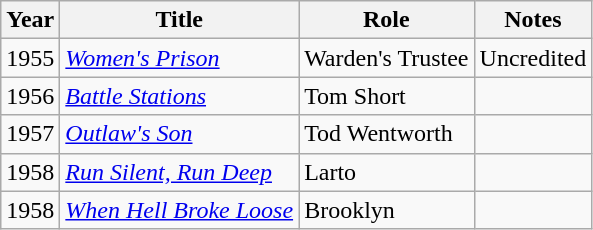<table class="wikitable">
<tr>
<th>Year</th>
<th>Title</th>
<th>Role</th>
<th>Notes</th>
</tr>
<tr>
<td>1955</td>
<td><em><a href='#'>Women's Prison</a></em></td>
<td>Warden's Trustee</td>
<td>Uncredited</td>
</tr>
<tr>
<td>1956</td>
<td><em><a href='#'>Battle Stations</a></em></td>
<td>Tom Short</td>
<td></td>
</tr>
<tr>
<td>1957</td>
<td><em><a href='#'>Outlaw's Son</a></em></td>
<td>Tod Wentworth</td>
<td></td>
</tr>
<tr>
<td>1958</td>
<td><em><a href='#'>Run Silent, Run Deep</a></em></td>
<td>Larto</td>
<td></td>
</tr>
<tr>
<td>1958</td>
<td><em><a href='#'>When Hell Broke Loose</a></em></td>
<td>Brooklyn</td>
<td></td>
</tr>
</table>
